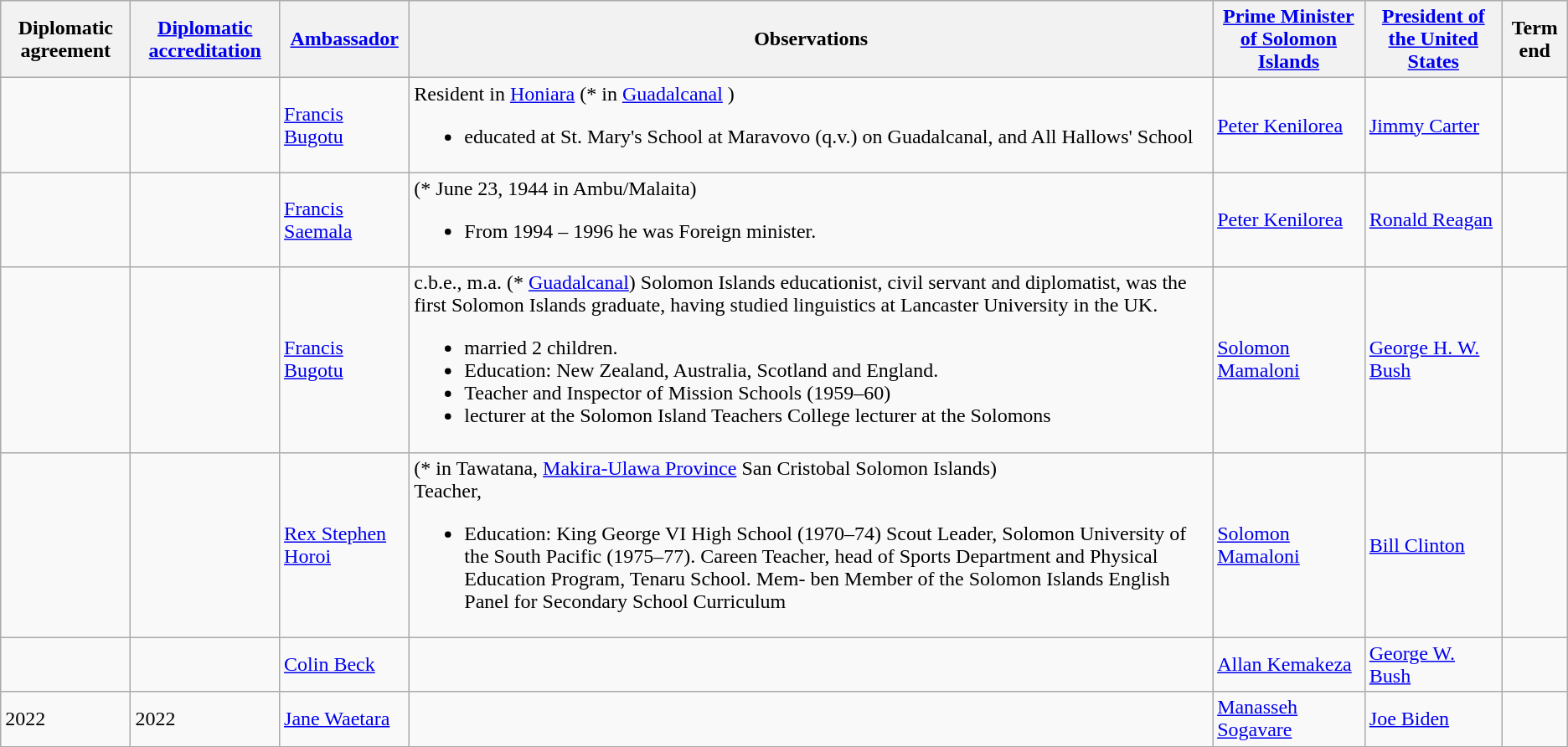<table class="wikitable sortable">
<tr>
<th>Diplomatic agreement</th>
<th><a href='#'>Diplomatic accreditation</a></th>
<th><a href='#'>Ambassador</a></th>
<th>Observations</th>
<th><a href='#'>Prime Minister of Solomon Islands</a></th>
<th><a href='#'>President of the United States</a></th>
<th>Term end</th>
</tr>
<tr>
<td></td>
<td></td>
<td><a href='#'>Francis Bugotu</a></td>
<td>Resident in <a href='#'>Honiara</a> (*  in <a href='#'>Guadalcanal</a> )<br><ul><li>educated at St. Mary's School at Maravovo (q.v.) on Guadalcanal, and All Hallows' School</li></ul></td>
<td><a href='#'>Peter Kenilorea</a></td>
<td><a href='#'>Jimmy Carter</a></td>
<td></td>
</tr>
<tr>
<td></td>
<td></td>
<td><a href='#'>Francis Saemala</a></td>
<td>(* June 23, 1944 in Ambu/Malaita)<br><ul><li>From 1994 – 1996 he was Foreign minister.</li></ul></td>
<td><a href='#'>Peter Kenilorea</a></td>
<td><a href='#'>Ronald Reagan</a></td>
<td></td>
</tr>
<tr>
<td></td>
<td></td>
<td><a href='#'>Francis Bugotu</a></td>
<td>c.b.e., m.a. (*  <a href='#'>Guadalcanal</a>) Solomon Islands educationist, civil servant and diplomatist, was the first Solomon Islands graduate, having studied linguistics at Lancaster University in the UK.<br><ul><li>married 2 children.</li><li>Education: New Zealand, Australia, Scotland and England.</li><li>Teacher and Inspector of Mission Schools (1959–60)</li><li>lecturer at the Solomon Island Teachers College lecturer at the Solomons</li></ul></td>
<td><a href='#'>Solomon Mamaloni</a></td>
<td><a href='#'>George H. W. Bush</a></td>
<td></td>
</tr>
<tr>
<td></td>
<td></td>
<td><a href='#'>Rex Stephen Horoi</a></td>
<td>(* in Tawatana, <a href='#'>Makira-Ulawa Province</a> San Cristobal Solomon Islands)<br>Teacher,<ul><li>Education: King George VI High School (1970–74) Scout Leader, Solomon  University of the South Pacific (1975–77). Careen Teacher, head of Sports Department and Physical Education Program, Tenaru School. Mem- ben Member of the Solomon Islands English Panel for Secondary School Curriculum</li></ul></td>
<td><a href='#'>Solomon Mamaloni</a></td>
<td><a href='#'>Bill Clinton</a></td>
<td></td>
</tr>
<tr>
<td></td>
<td></td>
<td><a href='#'>Colin Beck</a></td>
<td></td>
<td><a href='#'>Allan Kemakeza</a></td>
<td><a href='#'>George W. Bush</a></td>
<td></td>
</tr>
<tr>
<td>2022</td>
<td>2022</td>
<td><a href='#'>Jane Waetara</a></td>
<td></td>
<td><a href='#'>Manasseh Sogavare</a></td>
<td><a href='#'>Joe Biden</a></td>
<td></td>
</tr>
</table>
